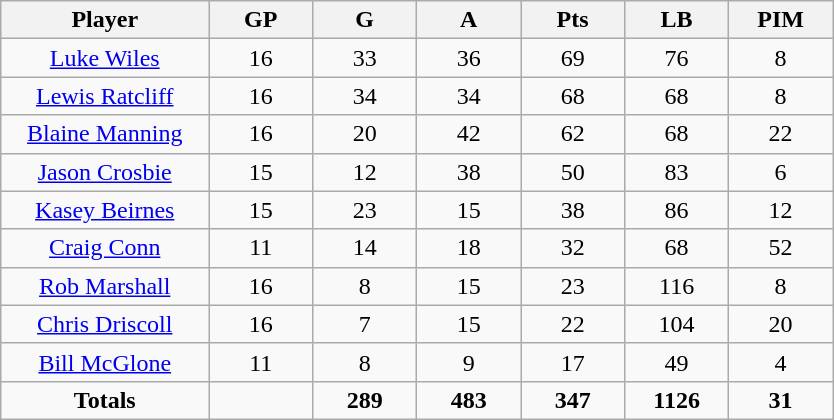<table class="wikitable sortable">
<tr align=center>
<th width="20%">Player</th>
<th width="10%">GP</th>
<th width="10%">G</th>
<th width="10%">A</th>
<th width="10%">Pts</th>
<th width="10%">LB</th>
<th width="10%">PIM</th>
</tr>
<tr align=center>
<td><a href='#'>Luke Wiles</a></td>
<td>16</td>
<td>33</td>
<td>36</td>
<td>69</td>
<td>76</td>
<td>8</td>
</tr>
<tr align=center>
<td><a href='#'>Lewis Ratcliff</a></td>
<td>16</td>
<td>34</td>
<td>34</td>
<td>68</td>
<td>68</td>
<td>8</td>
</tr>
<tr align=center>
<td><a href='#'>Blaine Manning</a></td>
<td>16</td>
<td>20</td>
<td>42</td>
<td>62</td>
<td>68</td>
<td>22</td>
</tr>
<tr align=center>
<td><a href='#'>Jason Crosbie</a></td>
<td>15</td>
<td>12</td>
<td>38</td>
<td>50</td>
<td>83</td>
<td>6</td>
</tr>
<tr align=center>
<td><a href='#'>Kasey Beirnes</a></td>
<td>15</td>
<td>23</td>
<td>15</td>
<td>38</td>
<td>86</td>
<td>12</td>
</tr>
<tr align=center>
<td><a href='#'>Craig Conn</a></td>
<td>11</td>
<td>14</td>
<td>18</td>
<td>32</td>
<td>68</td>
<td>52</td>
</tr>
<tr align=center>
<td><a href='#'>Rob Marshall</a></td>
<td>16</td>
<td>8</td>
<td>15</td>
<td>23</td>
<td>116</td>
<td>8</td>
</tr>
<tr align=center>
<td><a href='#'>Chris Driscoll</a></td>
<td>16</td>
<td>7</td>
<td>15</td>
<td>22</td>
<td>104</td>
<td>20</td>
</tr>
<tr align=center>
<td><a href='#'>Bill McGlone</a></td>
<td>11</td>
<td>8</td>
<td>9</td>
<td>17</td>
<td>49</td>
<td>4</td>
</tr>
<tr align=center>
<td><strong>Totals</strong></td>
<td></td>
<td><strong>289</strong></td>
<td><strong>483</strong></td>
<td><strong>347</strong></td>
<td><strong>1126</strong></td>
<td><strong>31</strong></td>
</tr>
</table>
